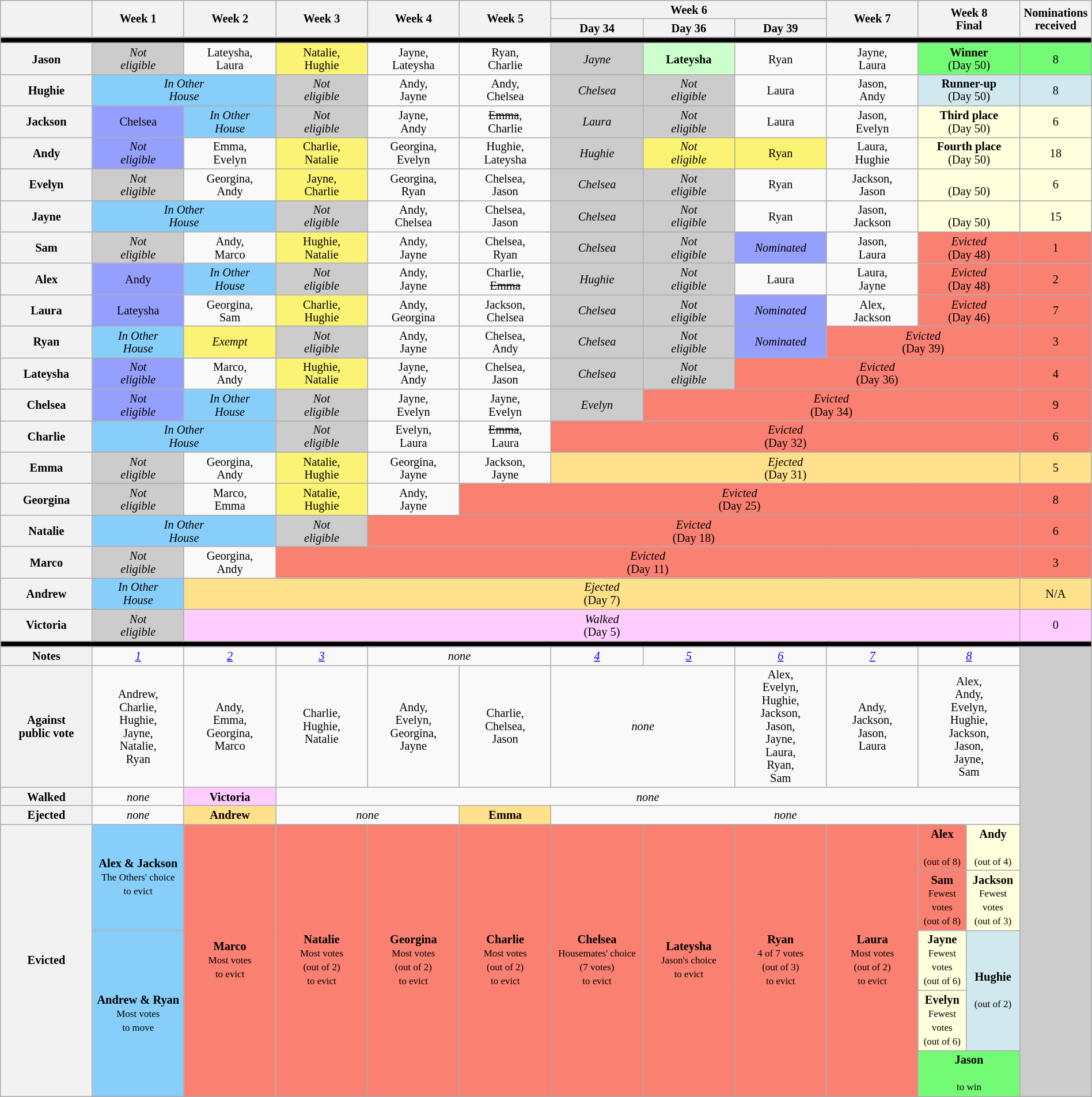<table class="wikitable"  style="text-align:center; width:100%; font-size:85%; line-height:15px;">
<tr>
<th rowspan="2" style="width:7%;"></th>
<th rowspan="2" style="width:7%;">Week 1</th>
<th rowspan="2" style="width:7%;">Week 2</th>
<th rowspan="2" style="width:7%;">Week 3</th>
<th rowspan="2" style="width:7%;">Week 4</th>
<th rowspan="2" style="width:7%;">Week 5</th>
<th colspan="3" style="width:7%;">Week 6</th>
<th rowspan="2" style="width:7%;">Week 7</th>
<th nowrap colspan="2" rowspan="2" style="width:7%;">Week 8<br>Final</th>
<th rowspan="2" style="width:1%;">Nominations<br>received</th>
</tr>
<tr>
<th style="width:7%;">Day 34</th>
<th style="width:7%;">Day 36</th>
<th style="width:7%;">Day 39</th>
</tr>
<tr>
<th colspan="15" style="background:black;"></th>
</tr>
<tr>
<th>Jason</th>
<td style="background:#ccc"><em>Not<br>eligible</em></td>
<td>Lateysha, <br>Laura</td>
<td style="background:#fbf373;">Natalie,<br>Hughie</td>
<td>Jayne,<br>Lateysha</td>
<td>Ryan,<br>Charlie</td>
<td style="background:#cccccc;"><em>Jayne</em></td>
<td style="background:#cfc"><strong>Lateysha</strong></td>
<td>Ryan</td>
<td>Jayne,<br>Laura</td>
<td style="background:#73FB76" colspan="2"><strong>Winner</strong><br>(Day 50)</td>
<td style="background:#73FB76">8</td>
</tr>
<tr>
<th>Hughie</th>
<td colspan="2" style="background-color: #87cefa;"><em>In Other<br>House</em></td>
<td style="background:#cccccc;"><em>Not<br>eligible</em></td>
<td>Andy,<br>Jayne</td>
<td>Andy,<br>Chelsea</td>
<td style="background:#cccccc;"><em>Chelsea</em></td>
<td style="background:#cccccc;"><em>Not<br>eligible</em></td>
<td>Laura</td>
<td>Jason,<br>Andy</td>
<td style="background:#D1E8EF" colspan="2"><strong>Runner-up</strong><br>(Day 50)</td>
<td style="background:#D1E8EF">8</td>
</tr>
<tr>
<th>Jackson</th>
<td style="background:#959ffd">Chelsea</td>
<td style="background-color: #87cefa;"><em>In Other<br>House</em></td>
<td style="background:#cccccc;"><em>Not<br>eligible</em></td>
<td>Jayne,<br>Andy</td>
<td><s>Emma</s>,<br>Charlie</td>
<td style="background:#cccccc;"><em>Laura</em></td>
<td style="background:#cccccc;"><em>Not<br>eligible</em></td>
<td>Laura</td>
<td>Jason,<br>Evelyn</td>
<td style="background:#ffffdd" colspan="2"><strong>Third place</strong><br>(Day 50)</td>
<td style="background:#ffffdd">6</td>
</tr>
<tr>
<th>Andy</th>
<td style="background:#959ffd"><em>Not<br>eligible</em></td>
<td>Emma,<br>Evelyn</td>
<td style="background:#fbf373;">Charlie,<br>Natalie</td>
<td>Georgina,<br>Evelyn</td>
<td>Hughie,<br>Lateysha</td>
<td style="background:#cccccc;"><em>Hughie</em></td>
<td style="background:#fbf373;"><em>Not<br>eligible</em></td>
<td style="background:#fbf373;">Ryan</td>
<td>Laura,<br>Hughie</td>
<td style="background:#ffffdd" colspan="2"><strong>Fourth place</strong><br>(Day 50)</td>
<td style="background:#ffffdd">18</td>
</tr>
<tr>
<th>Evelyn</th>
<td style="background:#ccc"><em>Not<br>eligible</em></td>
<td>Georgina, <br>Andy</td>
<td style="background:#fbf373;">Jayne,<br>Charlie</td>
<td>Georgina,<br>Ryan</td>
<td>Chelsea,<br>Jason</td>
<td style="background:#cccccc;"><em>Chelsea</em></td>
<td style="background:#cccccc;"><em>Not<br>eligible</em></td>
<td>Ryan</td>
<td>Jackson,<br>Jason</td>
<td style="background:#ffffdd" colspan="2"><br>(Day 50)</td>
<td style="background:#ffffdd">6</td>
</tr>
<tr>
<th>Jayne</th>
<td colspan="2" style="background-color: #87cefa;"><em>In Other<br>House</em></td>
<td style="background:#cccccc;"><em>Not<br>eligible</em></td>
<td>Andy,<br>Chelsea</td>
<td>Chelsea,<br>Jason</td>
<td style="background:#cccccc;"><em>Chelsea</em></td>
<td style="background:#cccccc;"><em>Not<br>eligible</em></td>
<td>Ryan</td>
<td>Jason,<br>Jackson</td>
<td style="background:#ffffdd" colspan="2"><br>(Day 50)</td>
<td style="background:#ffffdd">15</td>
</tr>
<tr>
<th>Sam</th>
<td style="background:#ccc"><em>Not<br>eligible</em></td>
<td>Andy, <br>Marco</td>
<td style="background:#fbf373;">Hughie,<br>Natalie</td>
<td>Andy,<br>Jayne</td>
<td>Chelsea,<br>Ryan</td>
<td style="background:#cccccc;"><em>Chelsea</em></td>
<td style="background:#cccccc;"><em>Not<br>eligible</em></td>
<td style="background:#959ffd;"><em>Nominated</em></td>
<td>Jason,<br>Laura</td>
<td style="background:#FA8072" colspan="2"><em>Evicted</em><br>(Day 48)</td>
<td style="background:#FA8072">1</td>
</tr>
<tr>
<th>Alex</th>
<td style="background:#959ffd">Andy</td>
<td style="background-color: #87cefa;"><em>In Other<br>House</em></td>
<td style="background:#cccccc;"><em>Not<br>eligible</em></td>
<td>Andy,<br>Jayne</td>
<td>Charlie,<br><s>Emma</s></td>
<td style="background:#cccccc;"><em>Hughie</em></td>
<td style="background:#cccccc;"><em>Not<br>eligible</em></td>
<td>Laura</td>
<td>Laura,<br>Jayne</td>
<td style="background:#FA8072" colspan="2"><em>Evicted</em><br>(Day 48)</td>
<td style="background:#FA8072">2</td>
</tr>
<tr>
<th>Laura</th>
<td style="background:#959ffd">Lateysha</td>
<td>Georgina, <br>Sam</td>
<td style="background:#fbf373;">Charlie,<br>Hughie</td>
<td>Andy,<br>Georgina</td>
<td>Jackson,<br>Chelsea</td>
<td style="background:#cccccc;"><em>Chelsea</em></td>
<td style="background:#cccccc;"><em>Not<br>eligible</em></td>
<td style="background:#959ffd;"><em>Nominated</em></td>
<td>Alex,<br>Jackson</td>
<td style="background:#FA8072" colspan="2"><em>Evicted</em><br>(Day 46)</td>
<td style="background:#FA8072">7</td>
</tr>
<tr>
<th>Ryan</th>
<td style="background: #87cefa none repeat scroll 0% 0%;"><em>In Other<br>House</em></td>
<td style="background:#FBF373"><em>Exempt</em></td>
<td style="background:#cccccc;"><em>Not<br>eligible</em></td>
<td>Andy, <br>Jayne</td>
<td>Chelsea,<br>Andy</td>
<td style="background:#cccccc;"><em>Chelsea</em></td>
<td style="background:#cccccc;"><em>Not<br>eligible</em></td>
<td style="background:#959ffd;"><em>Nominated</em></td>
<td style="background:#FA8072" colspan="3"><em>Evicted</em><br>(Day 39)</td>
<td style="background:#FA8072">3</td>
</tr>
<tr>
<th>Lateysha</th>
<td style="background:#959ffd"><em>Not<br>eligible</em></td>
<td>Marco, <br>Andy</td>
<td style="background:#fbf373;">Hughie,<br>Natalie</td>
<td>Jayne,<br>Andy</td>
<td>Chelsea,<br>Jason</td>
<td style="background:#cccccc;"><em>Chelsea</em></td>
<td style="background:#cccccc;"><em>Not<br>eligible</em></td>
<td style="background:#FA8072" colspan="4"><em>Evicted</em><br>(Day 36)</td>
<td style="background:#FA8072">4</td>
</tr>
<tr>
<th>Chelsea</th>
<td style="background:#959ffd"><em>Not<br>eligible</em></td>
<td style="background-color: #87cefa;"><em>In Other<br>House</em></td>
<td style="background:#cccccc;"><em>Not<br>eligible</em></td>
<td>Jayne,<br>Evelyn</td>
<td>Jayne,<br>Evelyn</td>
<td style="background:#cccccc;"><em>Evelyn</em></td>
<td style="background:#FA8072" colspan="5"><em>Evicted</em><br>(Day 34)</td>
<td style="background:#FA8072">9</td>
</tr>
<tr>
<th>Charlie</th>
<td colspan="2" style="background: #87cefa none repeat scroll 0% 0%;"><em>In Other<br>House</em></td>
<td style="background:#cccccc;"><em>Not<br>eligible</em></td>
<td>Evelyn,<br>Laura</td>
<td><s>Emma</s>,<br>Laura</td>
<td style="background:#FA8072" colspan="6"><em>Evicted</em><br>(Day 32)</td>
<td style="background:#FA8072">6</td>
</tr>
<tr>
<th>Emma</th>
<td style="background:#ccc"><em>Not<br>eligible</em></td>
<td>Georgina, <br>Andy</td>
<td style="background:#fbf373;">Natalie,<br>Hughie</td>
<td>Georgina,<br>Jayne</td>
<td>Jackson,<br>Jayne</td>
<td style="background:#ffe08b" colspan="6"><em>Ejected</em><br>(Day 31)</td>
<td style="background:#ffe08b">5</td>
</tr>
<tr>
<th>Georgina</th>
<td style="background:#ccc"><em>Not<br>eligible</em></td>
<td>Marco, <br>Emma</td>
<td style="background:#fbf373;">Natalie,<br>Hughie</td>
<td>Andy,<br>Jayne</td>
<td style="background:#FA8072" colspan="7"><em>Evicted</em><br>(Day 25)</td>
<td style="background:#FA8072">8</td>
</tr>
<tr>
<th>Natalie</th>
<td colspan="2" style="background-color: #87cefa;"><em>In Other<br>House</em></td>
<td style="background:#cccccc;"><em>Not<br>eligible</em></td>
<td style="background:#FA8072" colspan="8"><em>Evicted</em><br>(Day 18)</td>
<td style="background:#FA8072">6</td>
</tr>
<tr>
<th>Marco</th>
<td style="background:#ccc"><em>Not<br>eligible</em></td>
<td>Georgina, <br>Andy</td>
<td style="background:#FA8072" colspan="9"><em>Evicted</em><br>(Day 11)</td>
<td style="background:#FA8072">3</td>
</tr>
<tr>
<th>Andrew</th>
<td style="background: #87cefa none repeat scroll 0% 0%;"><em>In Other<br>House</em></td>
<td style="background:#ffe08b" colspan="10"><em>Ejected</em><br>(Day 7)</td>
<td style="background:#ffe08b">N/A</td>
</tr>
<tr>
<th>Victoria</th>
<td style="background:#ccc"><em>Not<br>eligible</em></td>
<td style="background:#FCF" colspan="10"><em>Walked</em><br>(Day 5)</td>
<td style="background:#fcf">0</td>
</tr>
<tr>
<th colspan="15" style="background:black;"></th>
</tr>
<tr>
<th>Notes</th>
<td><em><a href='#'>1</a></em></td>
<td><em><a href='#'>2</a></em></td>
<td><em><a href='#'>3</a></em></td>
<td colspan="2"><em>none</em></td>
<td><em><a href='#'>4</a></em></td>
<td><em><a href='#'>5</a></em></td>
<td><em><a href='#'>6</a></em></td>
<td><em><a href='#'>7</a></em></td>
<td colspan="2"><em><a href='#'>8</a></em></td>
<td style="background:#ccc" rowspan="10"></td>
</tr>
<tr>
<th>Against<br>public vote</th>
<td>Andrew,<br>Charlie,<br>Hughie,<br>Jayne,<br>Natalie,<br>Ryan</td>
<td>Andy,<br>Emma,<br>Georgina,<br>Marco</td>
<td>Charlie,<br>Hughie,<br>Natalie</td>
<td>Andy,<br>Evelyn,<br>Georgina,<br>Jayne</td>
<td>Charlie,<br>Chelsea,<br>Jason</td>
<td colspan="2"><em>none</em></td>
<td>Alex,<br>Evelyn,<br>Hughie,<br>Jackson,<br>Jason,<br>Jayne,<br>Laura,<br>Ryan,<br>Sam</td>
<td>Andy,<br>Jackson,<br>Jason,<br>Laura</td>
<td colspan="2">Alex,<br>Andy,<br>Evelyn,<br>Hughie,<br>Jackson,<br>Jason,<br>Jayne,<br>Sam</td>
</tr>
<tr>
<th>Walked</th>
<td><em>none</em></td>
<td style="background:#fcf"><strong>Victoria</strong></td>
<td colspan="9"><em>none</em></td>
</tr>
<tr>
<th>Ejected</th>
<td><em>none</em></td>
<td style="background:#ffe08b"><strong>Andrew</strong></td>
<td colspan="2"><em>none</em></td>
<td style="background:#ffe08b"><strong>Emma</strong></td>
<td colspan="6"><em>none</em></td>
</tr>
<tr>
<th rowspan="6">Evicted</th>
<td rowspan="3" style="background:#87CEFA"><strong>Alex & Jackson</strong><br><small>The Others' choice<br>to evict</small></td>
<td style="background:#FA8072" rowspan="6"><strong>Marco</strong><br><small>Most votes<br>to evict</small></td>
<td style="background:#FA8072" rowspan="6"><strong>Natalie</strong><br><small>Most votes<br>(out of 2)<br>to evict</small></td>
<td style="background:#FA8072" rowspan="6"><strong>Georgina</strong><br><small>Most votes<br>(out of 2)<br>to evict</small></td>
<td style="background:#FA8072" rowspan="6"><strong>Charlie</strong><br><small>Most votes<br>(out of 2)<br>to evict</small></td>
<td style="background:#FA8072" rowspan="6"><strong>Chelsea</strong><br><small>Housemates' choice (7 votes)<br>to evict</small></td>
<td style="background:#FA8072" rowspan="6"><strong>Lateysha</strong><br><small>Jason's choice<br>to evict</small></td>
<td style="background:#FA8072" rowspan="6"><strong>Ryan</strong><br><small>4 of 7 votes<br>(out of 3)<br>to evict</small></td>
<td style="background:#FA8072" rowspan="6"><strong>Laura</strong><br><small>Most votes<br>(out of 2)<br>to evict</small></td>
<td style="background:#FA8072"><strong>Alex</strong><br><small><br>(out of 8)</small></td>
<td style="background:#ffffdd"><strong>Andy</strong><br><small><br>(out of 4)</small></td>
</tr>
<tr>
<td style="background:#FA8072"><strong>Sam</strong><br><small>Fewest votes<br>(out of 8)</small></td>
<td style="background:#ffffdd" rowspan="2"><strong>Jackson</strong><br><small>Fewest votes<br>(out of 3)</small></td>
</tr>
<tr>
<td style="background:#ffffdd" rowspan="2"><strong>Jayne</strong><br><small>Fewest votes<br>(out of 6)</small></td>
</tr>
<tr>
<td rowspan="3" style="background:#87CEFA"><strong>Andrew & Ryan</strong><br><small>Most votes<br>to move</small></td>
<td style="background:#D1E8EF" rowspan="2"><strong>Hughie</strong><br><small><br>(out of 2)</small></td>
</tr>
<tr>
<td style="background:#ffffdd"><strong>Evelyn</strong><br><small>Fewest votes<br>(out of 6)</small></td>
</tr>
<tr>
<td style="background:#73FB76" colspan="2"><strong>Jason</strong><br><small><br>to win</small></td>
</tr>
</table>
